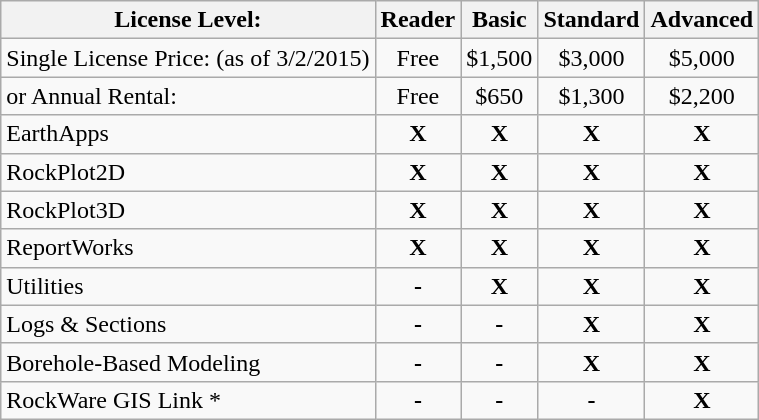<table class="wikitable">
<tr>
<th>License Level:</th>
<th style="text-align: center;">Reader</th>
<th style="text-align: center;">Basic</th>
<th style="text-align: center;">Standard</th>
<th style="text-align: center;">Advanced</th>
</tr>
<tr>
<td>Single License Price: (as of 3/2/2015)</td>
<td style="text-align: center;">Free</td>
<td style="text-align: center;">$1,500</td>
<td style="text-align: center;">$3,000</td>
<td style="text-align: center;">$5,000</td>
</tr>
<tr>
<td>or Annual Rental:</td>
<td style="text-align: center;">Free</td>
<td style="text-align: center;">$650</td>
<td style="text-align: center;">$1,300</td>
<td style="text-align: center;">$2,200</td>
</tr>
<tr>
<td>EarthApps</td>
<td style="text-align: center; font-weight: bold;">X</td>
<td style="text-align: center; font-weight: bold;">X</td>
<td style="text-align: center; font-weight: bold;">X</td>
<td style="text-align: center; font-weight: bold;">X</td>
</tr>
<tr>
<td>RockPlot2D</td>
<td style="text-align: center; font-weight: bold;">X</td>
<td style="text-align: center; font-weight: bold;">X</td>
<td style="text-align: center; font-weight: bold;">X</td>
<td style="text-align: center; font-weight: bold;">X</td>
</tr>
<tr>
<td>RockPlot3D</td>
<td style="text-align: center; font-weight: bold;">X</td>
<td style="text-align: center; font-weight: bold;">X</td>
<td style="text-align: center; font-weight: bold;">X</td>
<td style="text-align: center; font-weight: bold;">X</td>
</tr>
<tr>
<td>ReportWorks</td>
<td style="text-align: center; font-weight: bold;">X</td>
<td style="text-align: center; font-weight: bold;">X</td>
<td style="text-align: center; font-weight: bold;">X</td>
<td style="text-align: center; font-weight: bold;">X</td>
</tr>
<tr>
<td>Utilities</td>
<td style="text-align: center; font-weight: bold;">-</td>
<td style="text-align: center; font-weight: bold;">X</td>
<td style="text-align: center; font-weight: bold;">X</td>
<td style="text-align: center; font-weight: bold;">X</td>
</tr>
<tr>
<td>Logs & Sections</td>
<td style="text-align: center; font-weight: bold;">-</td>
<td style="text-align: center; font-weight: bold;">-</td>
<td style="text-align: center; font-weight: bold;">X</td>
<td style="text-align: center; font-weight: bold;">X</td>
</tr>
<tr>
<td>Borehole-Based Modeling</td>
<td style="text-align: center; font-weight: bold;">-</td>
<td style="text-align: center; font-weight: bold;">-</td>
<td style="text-align: center; font-weight: bold;">X</td>
<td style="text-align: center; font-weight: bold;">X</td>
</tr>
<tr>
<td>RockWare GIS Link *</td>
<td style="text-align: center; font-weight: bold;">-</td>
<td style="text-align: center; font-weight: bold;">-</td>
<td style="text-align: center; font-weight: bold;">-</td>
<td style="text-align: center; font-weight: bold;">X</td>
</tr>
</table>
